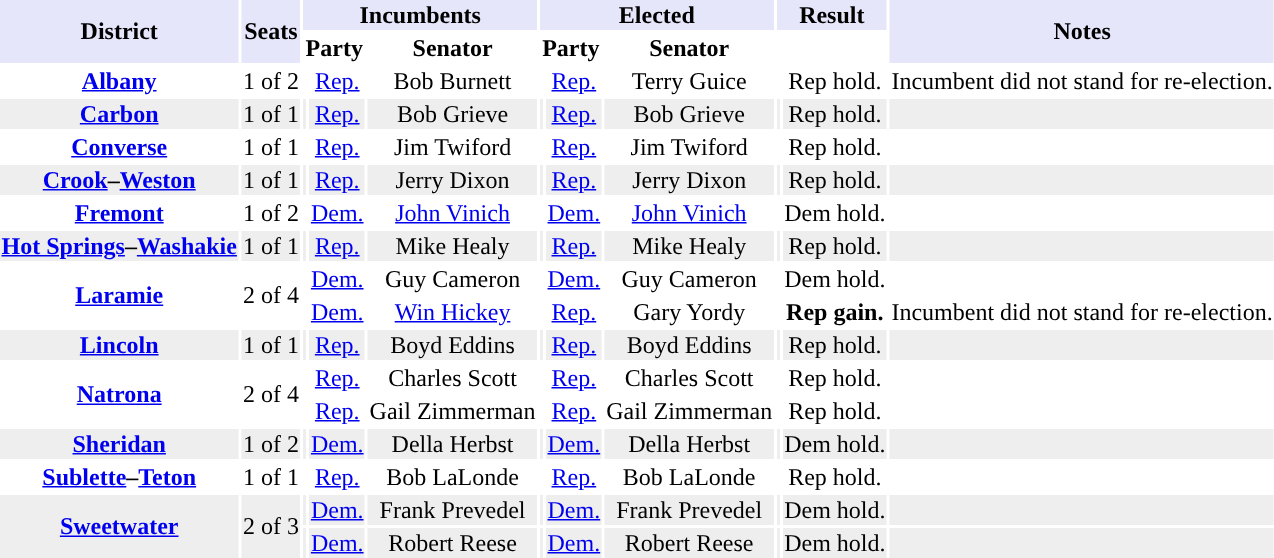<table class="toccolours sortable" style="text-align:center;">
<tr style="background:lavender">
<th rowspan="2">District</th>
<th rowspan="2">Seats</th>
<th colspan=3>Incumbents</th>
<th colspan=3>Elected</th>
<th colspan=2>Result</th>
<th rowspan="2">Notes</th>
</tr>
<tr>
<th colspan=2 align="center">Party</th>
<th align="center">Senator</th>
<th colspan=2 align="center">Party</th>
<th align="center">Senator</th>
<th colspan=2></th>
</tr>
<tr>
<th><a href='#'>Albany</a></th>
<td>1 of 2</td>
<td style="background-color:"></td>
<td><a href='#'>Rep.</a></td>
<td>Bob Burnett</td>
<td style="background-color:"></td>
<td><a href='#'>Rep.</a></td>
<td>Terry Guice</td>
<td style="background-color:"></td>
<td>Rep hold.</td>
<td>Incumbent did not stand for re-election.</td>
</tr>
<tr style="background:#EEEEEE;">
<th><a href='#'>Carbon</a></th>
<td>1 of 1</td>
<td style="background-color:"></td>
<td><a href='#'>Rep.</a></td>
<td>Bob Grieve</td>
<td style="background-color:"></td>
<td><a href='#'>Rep.</a></td>
<td>Bob Grieve</td>
<td style="background-color:"></td>
<td>Rep hold.</td>
<td></td>
</tr>
<tr>
<th><a href='#'>Converse</a></th>
<td>1 of 1</td>
<td style="background-color:"></td>
<td><a href='#'>Rep.</a></td>
<td>Jim Twiford</td>
<td style="background-color:"></td>
<td><a href='#'>Rep.</a></td>
<td>Jim Twiford</td>
<td style="background-color:"></td>
<td>Rep hold.</td>
<td></td>
</tr>
<tr style="background:#EEEEEE;">
<th><a href='#'>Crook</a>–<a href='#'>Weston</a></th>
<td>1 of 1</td>
<td style="background-color:"></td>
<td><a href='#'>Rep.</a></td>
<td>Jerry Dixon</td>
<td style="background-color:"></td>
<td><a href='#'>Rep.</a></td>
<td>Jerry Dixon</td>
<td style="background-color:"></td>
<td>Rep hold.</td>
<td></td>
</tr>
<tr>
<th><a href='#'>Fremont</a></th>
<td>1 of 2</td>
<td style="background-color:"></td>
<td><a href='#'>Dem.</a></td>
<td><a href='#'>John Vinich</a></td>
<td style="background-color:"></td>
<td><a href='#'>Dem.</a></td>
<td><a href='#'>John Vinich</a></td>
<td style="background-color:"></td>
<td>Dem hold.</td>
<td></td>
</tr>
<tr style="background:#EEEEEE;">
<th><a href='#'>Hot Springs</a>–<a href='#'>Washakie</a></th>
<td>1 of 1</td>
<td style="background-color:"></td>
<td><a href='#'>Rep.</a></td>
<td>Mike Healy</td>
<td style="background-color:"></td>
<td><a href='#'>Rep.</a></td>
<td>Mike Healy</td>
<td style="background-color:"></td>
<td>Rep hold.</td>
<td></td>
</tr>
<tr>
<th rowspan=2><a href='#'>Laramie</a></th>
<td rowspan=2>2 of 4</td>
<td style="background-color:"></td>
<td><a href='#'>Dem.</a></td>
<td>Guy Cameron</td>
<td style="background-color:"></td>
<td><a href='#'>Dem.</a></td>
<td>Guy Cameron</td>
<td style="background-color:"></td>
<td>Dem hold.</td>
<td></td>
</tr>
<tr>
<td style="background-color:"></td>
<td><a href='#'>Dem.</a></td>
<td><a href='#'>Win Hickey</a></td>
<td style="background-color:"></td>
<td><a href='#'>Rep.</a></td>
<td>Gary Yordy</td>
<td style="background-color:"></td>
<td><strong>Rep gain.</strong></td>
<td>Incumbent did not stand for re-election.</td>
</tr>
<tr style="background:#EEEEEE;">
<th><a href='#'>Lincoln</a></th>
<td>1 of 1</td>
<td style="background-color:"></td>
<td><a href='#'>Rep.</a></td>
<td>Boyd Eddins</td>
<td style="background-color:"></td>
<td><a href='#'>Rep.</a></td>
<td>Boyd Eddins</td>
<td style="background-color:"></td>
<td>Rep hold.</td>
<td></td>
</tr>
<tr>
<th rowspan=2><a href='#'>Natrona</a></th>
<td rowspan=2>2 of 4</td>
<td style="background-color:"></td>
<td><a href='#'>Rep.</a></td>
<td>Charles Scott</td>
<td style="background-color:"></td>
<td><a href='#'>Rep.</a></td>
<td>Charles Scott</td>
<td style="background-color:"></td>
<td>Rep hold.</td>
<td></td>
</tr>
<tr>
<td style="background-color:"></td>
<td><a href='#'>Rep.</a></td>
<td>Gail Zimmerman</td>
<td style="background-color:"></td>
<td><a href='#'>Rep.</a></td>
<td>Gail Zimmerman</td>
<td style="background-color:"></td>
<td>Rep hold.</td>
<td></td>
</tr>
<tr style="background:#EEEEEE;">
<th><a href='#'>Sheridan</a></th>
<td>1 of 2</td>
<td style="background-color:"></td>
<td><a href='#'>Dem.</a></td>
<td>Della Herbst</td>
<td style="background-color:"></td>
<td><a href='#'>Dem.</a></td>
<td>Della Herbst</td>
<td style="background-color:"></td>
<td>Dem hold.</td>
<td></td>
</tr>
<tr>
<th><a href='#'>Sublette</a>–<a href='#'>Teton</a></th>
<td>1 of 1</td>
<td style="background-color:"></td>
<td><a href='#'>Rep.</a></td>
<td>Bob LaLonde</td>
<td style="background-color:"></td>
<td><a href='#'>Rep.</a></td>
<td>Bob LaLonde</td>
<td style="background-color:"></td>
<td>Rep hold.</td>
<td></td>
</tr>
<tr style="background:#EEEEEE;">
<th rowspan=2><a href='#'>Sweetwater</a></th>
<td rowspan=2>2 of 3</td>
<td style="background-color:"></td>
<td><a href='#'>Dem.</a></td>
<td>Frank Prevedel</td>
<td style="background-color:"></td>
<td><a href='#'>Dem.</a></td>
<td>Frank Prevedel</td>
<td style="background-color:"></td>
<td>Dem hold.</td>
<td></td>
</tr>
<tr style="background:#EEEEEE;">
<td style="background-color:"></td>
<td><a href='#'>Dem.</a></td>
<td>Robert Reese</td>
<td style="background-color:"></td>
<td><a href='#'>Dem.</a></td>
<td>Robert Reese</td>
<td style="background-color:"></td>
<td>Dem hold.</td>
<td></td>
</tr>
</table>
